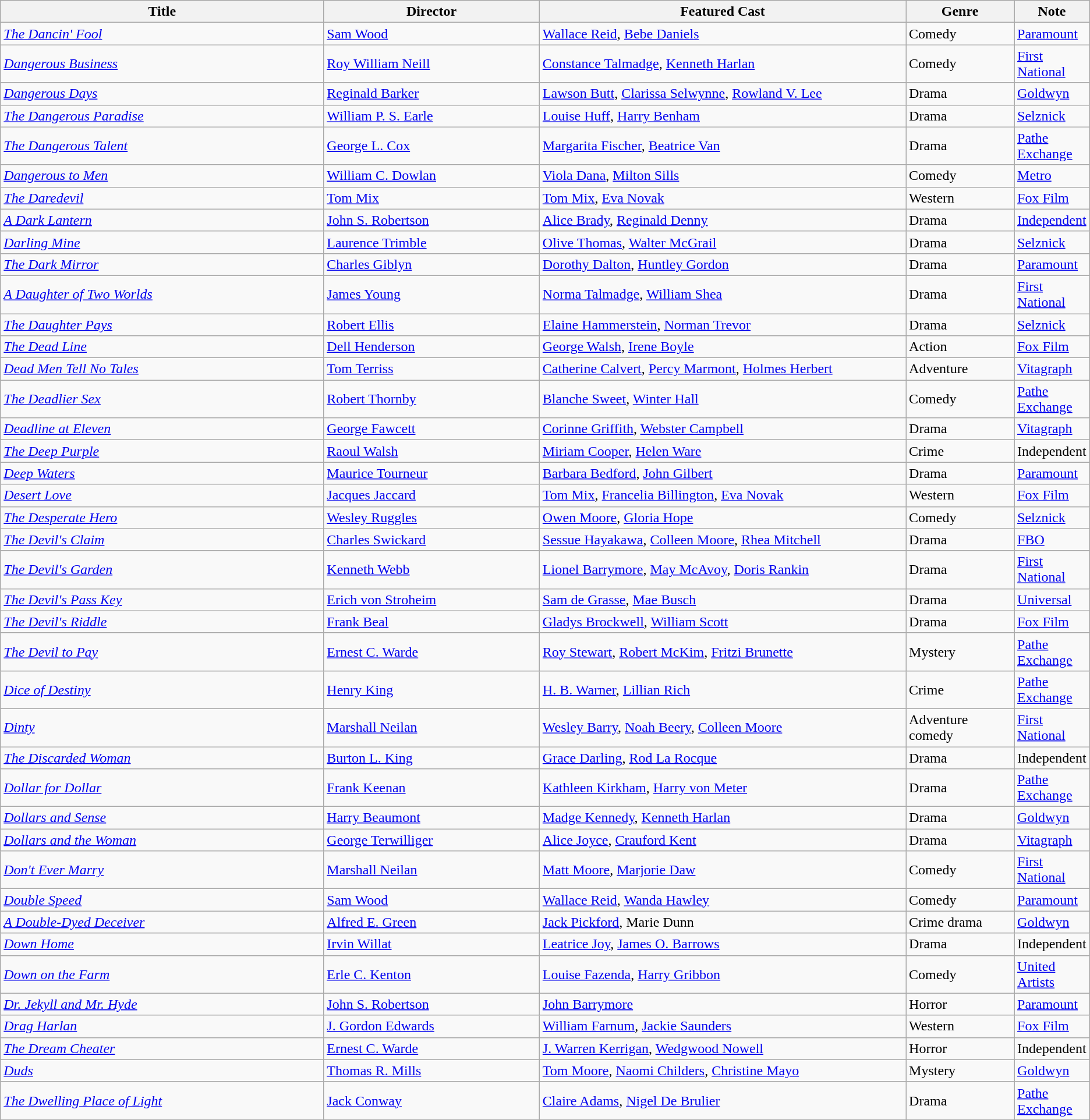<table class="wikitable">
<tr>
<th style="width:30%;">Title</th>
<th style="width:20%;">Director</th>
<th style="width:34%;">Featured Cast</th>
<th style="width:10%;">Genre</th>
<th style="width:10%;">Note</th>
</tr>
<tr>
<td><em><a href='#'>The Dancin' Fool</a></em></td>
<td><a href='#'>Sam Wood</a></td>
<td><a href='#'>Wallace Reid</a>, <a href='#'>Bebe Daniels</a></td>
<td>Comedy</td>
<td><a href='#'>Paramount</a></td>
</tr>
<tr>
<td><em><a href='#'>Dangerous Business</a></em></td>
<td><a href='#'>Roy William Neill</a></td>
<td><a href='#'>Constance Talmadge</a>, <a href='#'>Kenneth Harlan</a></td>
<td>Comedy</td>
<td><a href='#'>First National</a></td>
</tr>
<tr>
<td><em><a href='#'>Dangerous Days</a></em></td>
<td><a href='#'>Reginald Barker</a></td>
<td><a href='#'>Lawson Butt</a>, <a href='#'>Clarissa Selwynne</a>, <a href='#'>Rowland V. Lee</a></td>
<td>Drama</td>
<td><a href='#'>Goldwyn</a></td>
</tr>
<tr>
<td><em><a href='#'>The Dangerous Paradise</a></em></td>
<td><a href='#'>William P. S. Earle</a></td>
<td><a href='#'>Louise Huff</a>, <a href='#'>Harry Benham</a></td>
<td>Drama</td>
<td><a href='#'>Selznick</a></td>
</tr>
<tr>
<td><em><a href='#'>The Dangerous Talent</a></em></td>
<td><a href='#'>George L. Cox</a></td>
<td><a href='#'>Margarita Fischer</a>, <a href='#'>Beatrice Van</a></td>
<td>Drama</td>
<td><a href='#'>Pathe Exchange</a></td>
</tr>
<tr>
<td><em><a href='#'>Dangerous to Men</a></em></td>
<td><a href='#'>William C. Dowlan</a></td>
<td><a href='#'>Viola Dana</a>, <a href='#'>Milton Sills</a></td>
<td>Comedy</td>
<td><a href='#'>Metro</a></td>
</tr>
<tr>
<td><em><a href='#'>The Daredevil</a></em></td>
<td><a href='#'>Tom Mix</a></td>
<td><a href='#'>Tom Mix</a>, <a href='#'>Eva Novak</a></td>
<td>Western</td>
<td><a href='#'>Fox Film</a></td>
</tr>
<tr>
<td><em><a href='#'>A Dark Lantern</a></em></td>
<td><a href='#'>John S. Robertson</a></td>
<td><a href='#'>Alice Brady</a>, <a href='#'>Reginald Denny</a></td>
<td>Drama</td>
<td><a href='#'>Independent</a></td>
</tr>
<tr>
<td><em><a href='#'>Darling Mine</a></em></td>
<td><a href='#'>Laurence Trimble</a></td>
<td><a href='#'>Olive Thomas</a>, <a href='#'>Walter McGrail</a></td>
<td>Drama</td>
<td><a href='#'>Selznick</a></td>
</tr>
<tr>
<td><em><a href='#'>The Dark Mirror</a></em></td>
<td><a href='#'>Charles Giblyn</a></td>
<td><a href='#'>Dorothy Dalton</a>, <a href='#'>Huntley Gordon</a></td>
<td>Drama</td>
<td><a href='#'>Paramount</a></td>
</tr>
<tr>
<td><em><a href='#'>A Daughter of Two Worlds</a></em></td>
<td><a href='#'>James Young</a></td>
<td><a href='#'>Norma Talmadge</a>, <a href='#'>William Shea</a></td>
<td>Drama</td>
<td><a href='#'>First National</a></td>
</tr>
<tr>
<td><em><a href='#'>The Daughter Pays</a></em></td>
<td><a href='#'>Robert Ellis</a></td>
<td><a href='#'>Elaine Hammerstein</a>, <a href='#'>Norman Trevor</a></td>
<td>Drama</td>
<td><a href='#'>Selznick</a></td>
</tr>
<tr>
<td><em><a href='#'>The Dead Line</a></em></td>
<td><a href='#'>Dell Henderson</a></td>
<td><a href='#'>George Walsh</a>, <a href='#'>Irene Boyle</a></td>
<td>Action</td>
<td><a href='#'>Fox Film</a></td>
</tr>
<tr>
<td><em><a href='#'>Dead Men Tell No Tales</a></em></td>
<td><a href='#'>Tom Terriss</a></td>
<td><a href='#'>Catherine Calvert</a>, <a href='#'>Percy Marmont</a>, <a href='#'>Holmes Herbert</a></td>
<td>Adventure</td>
<td><a href='#'>Vitagraph</a></td>
</tr>
<tr>
<td><em><a href='#'>The Deadlier Sex</a></em></td>
<td><a href='#'>Robert Thornby</a></td>
<td><a href='#'>Blanche Sweet</a>, <a href='#'>Winter Hall</a></td>
<td>Comedy</td>
<td><a href='#'>Pathe Exchange</a></td>
</tr>
<tr>
<td><em><a href='#'>Deadline at Eleven</a></em></td>
<td><a href='#'>George Fawcett</a></td>
<td><a href='#'>Corinne Griffith</a>, <a href='#'>Webster Campbell</a></td>
<td>Drama</td>
<td><a href='#'>Vitagraph</a></td>
</tr>
<tr>
<td><em><a href='#'>The Deep Purple</a></em></td>
<td><a href='#'>Raoul Walsh</a></td>
<td><a href='#'>Miriam Cooper</a>, <a href='#'>Helen Ware</a></td>
<td>Crime</td>
<td>Independent</td>
</tr>
<tr>
<td><em><a href='#'>Deep Waters</a></em></td>
<td><a href='#'>Maurice Tourneur</a></td>
<td><a href='#'>Barbara Bedford</a>, <a href='#'>John Gilbert</a></td>
<td>Drama</td>
<td><a href='#'>Paramount</a></td>
</tr>
<tr>
<td><em><a href='#'>Desert Love</a></em></td>
<td><a href='#'>Jacques Jaccard</a></td>
<td><a href='#'>Tom Mix</a>, <a href='#'>Francelia Billington</a>, <a href='#'>Eva Novak</a></td>
<td>Western</td>
<td><a href='#'>Fox Film</a></td>
</tr>
<tr>
<td><em><a href='#'>The Desperate Hero</a></em></td>
<td><a href='#'>Wesley Ruggles</a></td>
<td><a href='#'>Owen Moore</a>, <a href='#'>Gloria Hope</a></td>
<td>Comedy</td>
<td><a href='#'>Selznick</a></td>
</tr>
<tr>
<td><em><a href='#'>The Devil's Claim</a></em></td>
<td><a href='#'>Charles Swickard</a></td>
<td><a href='#'>Sessue Hayakawa</a>, <a href='#'>Colleen Moore</a>, <a href='#'>Rhea Mitchell</a></td>
<td>Drama</td>
<td><a href='#'>FBO</a></td>
</tr>
<tr>
<td><em><a href='#'>The Devil's Garden</a></em></td>
<td><a href='#'>Kenneth Webb</a></td>
<td><a href='#'>Lionel Barrymore</a>, <a href='#'>May McAvoy</a>, <a href='#'>Doris Rankin</a></td>
<td>Drama</td>
<td><a href='#'>First National</a></td>
</tr>
<tr>
<td><em><a href='#'>The Devil's Pass Key</a></em></td>
<td><a href='#'>Erich von Stroheim</a></td>
<td><a href='#'>Sam de Grasse</a>, <a href='#'>Mae Busch</a></td>
<td>Drama</td>
<td><a href='#'>Universal</a></td>
</tr>
<tr>
<td><em><a href='#'>The Devil's Riddle</a></em></td>
<td><a href='#'>Frank Beal</a></td>
<td><a href='#'>Gladys Brockwell</a>, <a href='#'>William Scott</a></td>
<td>Drama</td>
<td><a href='#'>Fox Film</a></td>
</tr>
<tr>
<td><em><a href='#'>The Devil to Pay</a></em></td>
<td><a href='#'>Ernest C. Warde</a></td>
<td><a href='#'>Roy Stewart</a>, <a href='#'>Robert McKim</a>, <a href='#'>Fritzi Brunette</a></td>
<td>Mystery</td>
<td><a href='#'>Pathe Exchange</a></td>
</tr>
<tr>
<td><em><a href='#'>Dice of Destiny</a></em></td>
<td><a href='#'>Henry King</a></td>
<td><a href='#'>H. B. Warner</a>, <a href='#'>Lillian Rich</a></td>
<td>Crime</td>
<td><a href='#'>Pathe Exchange</a></td>
</tr>
<tr>
<td><em><a href='#'>Dinty</a></em></td>
<td><a href='#'>Marshall Neilan</a></td>
<td><a href='#'>Wesley Barry</a>, <a href='#'>Noah Beery</a>, <a href='#'>Colleen Moore</a></td>
<td>Adventure comedy</td>
<td><a href='#'>First National</a></td>
</tr>
<tr>
<td><em><a href='#'>The Discarded Woman</a></em></td>
<td><a href='#'>Burton L. King</a></td>
<td><a href='#'>Grace Darling</a>, <a href='#'>Rod La Rocque</a></td>
<td>Drama</td>
<td>Independent</td>
</tr>
<tr>
<td><em><a href='#'>Dollar for Dollar</a></em></td>
<td><a href='#'>Frank Keenan</a></td>
<td><a href='#'>Kathleen Kirkham</a>, <a href='#'>Harry von Meter</a></td>
<td>Drama</td>
<td><a href='#'>Pathe Exchange</a></td>
</tr>
<tr>
<td><em><a href='#'>Dollars and Sense</a></em></td>
<td><a href='#'>Harry Beaumont</a></td>
<td><a href='#'>Madge Kennedy</a>, <a href='#'>Kenneth Harlan</a></td>
<td>Drama</td>
<td><a href='#'>Goldwyn</a></td>
</tr>
<tr>
<td><em><a href='#'>Dollars and the Woman</a></em></td>
<td><a href='#'>George Terwilliger</a></td>
<td><a href='#'>Alice Joyce</a>, <a href='#'>Crauford Kent</a></td>
<td>Drama</td>
<td><a href='#'>Vitagraph</a></td>
</tr>
<tr>
<td><em><a href='#'>Don't Ever Marry</a></em></td>
<td><a href='#'>Marshall Neilan</a></td>
<td><a href='#'>Matt Moore</a>, <a href='#'>Marjorie Daw</a></td>
<td>Comedy</td>
<td><a href='#'>First National</a></td>
</tr>
<tr>
<td><em><a href='#'>Double Speed</a></em></td>
<td><a href='#'>Sam Wood</a></td>
<td><a href='#'>Wallace Reid</a>, <a href='#'>Wanda Hawley</a></td>
<td>Comedy</td>
<td><a href='#'>Paramount</a></td>
</tr>
<tr>
<td><em><a href='#'>A Double-Dyed Deceiver</a></em></td>
<td><a href='#'>Alfred E. Green</a></td>
<td><a href='#'>Jack Pickford</a>, Marie Dunn</td>
<td>Crime drama</td>
<td><a href='#'>Goldwyn</a></td>
</tr>
<tr>
<td><em><a href='#'>Down Home</a></em></td>
<td><a href='#'>Irvin Willat</a></td>
<td><a href='#'>Leatrice Joy</a>, <a href='#'>James O. Barrows</a></td>
<td>Drama</td>
<td>Independent</td>
</tr>
<tr>
<td><em><a href='#'>Down on the Farm</a></em></td>
<td><a href='#'>Erle C. Kenton</a></td>
<td><a href='#'>Louise Fazenda</a>, <a href='#'>Harry Gribbon</a></td>
<td>Comedy</td>
<td><a href='#'>United Artists</a></td>
</tr>
<tr>
<td><em><a href='#'>Dr. Jekyll and Mr. Hyde</a></em></td>
<td><a href='#'>John S. Robertson</a></td>
<td><a href='#'>John Barrymore</a></td>
<td>Horror</td>
<td><a href='#'>Paramount</a></td>
</tr>
<tr>
<td><em><a href='#'>Drag Harlan</a></em></td>
<td><a href='#'>J. Gordon Edwards</a></td>
<td><a href='#'>William Farnum</a>, <a href='#'>Jackie Saunders</a></td>
<td>Western</td>
<td><a href='#'>Fox Film</a></td>
</tr>
<tr>
<td><em><a href='#'>The Dream Cheater</a></em></td>
<td><a href='#'>Ernest C. Warde</a></td>
<td><a href='#'>J. Warren Kerrigan</a>, <a href='#'>Wedgwood Nowell</a></td>
<td>Horror</td>
<td>Independent</td>
</tr>
<tr>
<td><em><a href='#'>Duds</a></em></td>
<td><a href='#'>Thomas R. Mills</a></td>
<td><a href='#'>Tom Moore</a>, <a href='#'>Naomi Childers</a>, <a href='#'>Christine Mayo</a></td>
<td>Mystery</td>
<td><a href='#'>Goldwyn</a></td>
</tr>
<tr>
<td><em><a href='#'>The Dwelling Place of Light</a></em></td>
<td><a href='#'>Jack Conway</a></td>
<td><a href='#'>Claire Adams</a>, <a href='#'>Nigel De Brulier</a></td>
<td>Drama</td>
<td><a href='#'>Pathe Exchange</a></td>
</tr>
<tr>
</tr>
</table>
